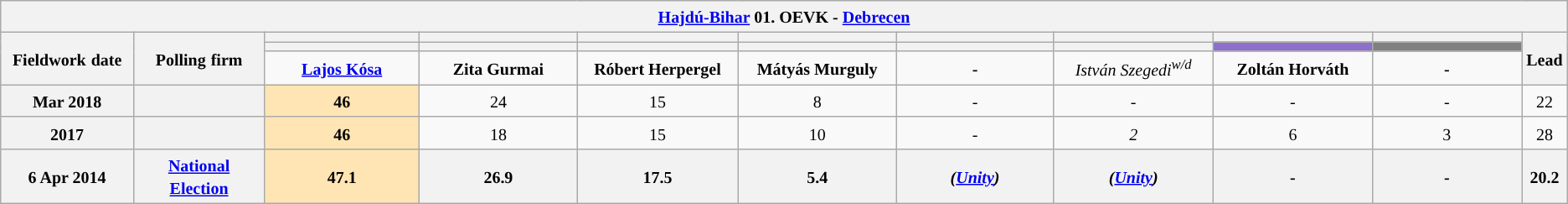<table class="wikitable mw-collapsible mw-collapsed" style="text-align:center">
<tr>
<th colspan="11" style="width: 980pt;"><small><a href='#'>Hajdú-Bihar</a> 01. OEVK - <a href='#'>Debrecen</a></small></th>
</tr>
<tr>
<th rowspan="3" style="width: 80pt;"><small>Fieldwork</small> <small>date</small></th>
<th rowspan="3" style="width: 80pt;"><strong><small>Polling</small> <small>firm</small></strong></th>
<th style="width: 100pt;"><small></small></th>
<th style="width: 100pt;"><small> </small></th>
<th style="width: 100pt;"></th>
<th style="width: 100pt;"></th>
<th style="width: 100pt;"></th>
<th style="width: 100pt;"></th>
<th style="width: 100pt;"></th>
<th style="width: 100pt;"></th>
<th rowspan="3" style="width: 20pt;"><small>Lead</small></th>
</tr>
<tr>
<th style="color:inherit;background:"></th>
<th style="color:inherit;background:"></th>
<th style="color:inherit;background:"></th>
<th style="color:inherit;background:"></th>
<th style="color:inherit;background:"></th>
<th style="color:inherit;background:"></th>
<th style="color:inherit;background:#8E6FCE;"></th>
<th style="color:inherit;background:#808080;"></th>
</tr>
<tr>
<td><a href='#'><small><strong>Lajos Kósa</strong></small></a></td>
<td><small><strong>Zita Gurmai</strong></small></td>
<td><small><strong>Róbert Herpergel</strong></small></td>
<td><small><strong>Mátyás Murguly</strong></small></td>
<td><small><strong>-</strong></small></td>
<td><small><em>István Szegedi<sup>w/d</sup></em></small></td>
<td><small><strong>Zoltán Horváth</strong></small></td>
<td><small><strong>-</strong></small></td>
</tr>
<tr>
<th><small>Mar 2018</small></th>
<th><small></small></th>
<td style="background:#FFE5B4"><small><strong>46</strong></small></td>
<td><small>24</small></td>
<td><small>15</small></td>
<td><small>8</small></td>
<td><small>-</small></td>
<td><small><em>-</em></small></td>
<td><small>-</small></td>
<td><small>-</small></td>
<td style="background:"><small>22</small></td>
</tr>
<tr>
<th><small>2017</small></th>
<th><small></small></th>
<td style="background:#FFE5B4"><small><strong>46</strong></small></td>
<td><small>18</small></td>
<td><small>15</small></td>
<td><small>10</small></td>
<td><small>-</small></td>
<td><small><em>2</em></small></td>
<td><small>6</small></td>
<td><small>3</small></td>
<td style="background:"><small>28</small></td>
</tr>
<tr>
<th><small>6 Apr 2014</small></th>
<th><a href='#'><small>National Election</small></a></th>
<th style="background:#FFE5B4"><small><strong>47.1</strong></small></th>
<th><small>26.9</small></th>
<th><small>17.5</small></th>
<th><small>5.4</small></th>
<th><small><em>(<a href='#'>Unity</a>)</em></small></th>
<th><small><em>(<a href='#'>Unity</a>)</em></small></th>
<th><small>-</small></th>
<th><small>-</small></th>
<th style="background:"><small>20.2</small></th>
</tr>
</table>
